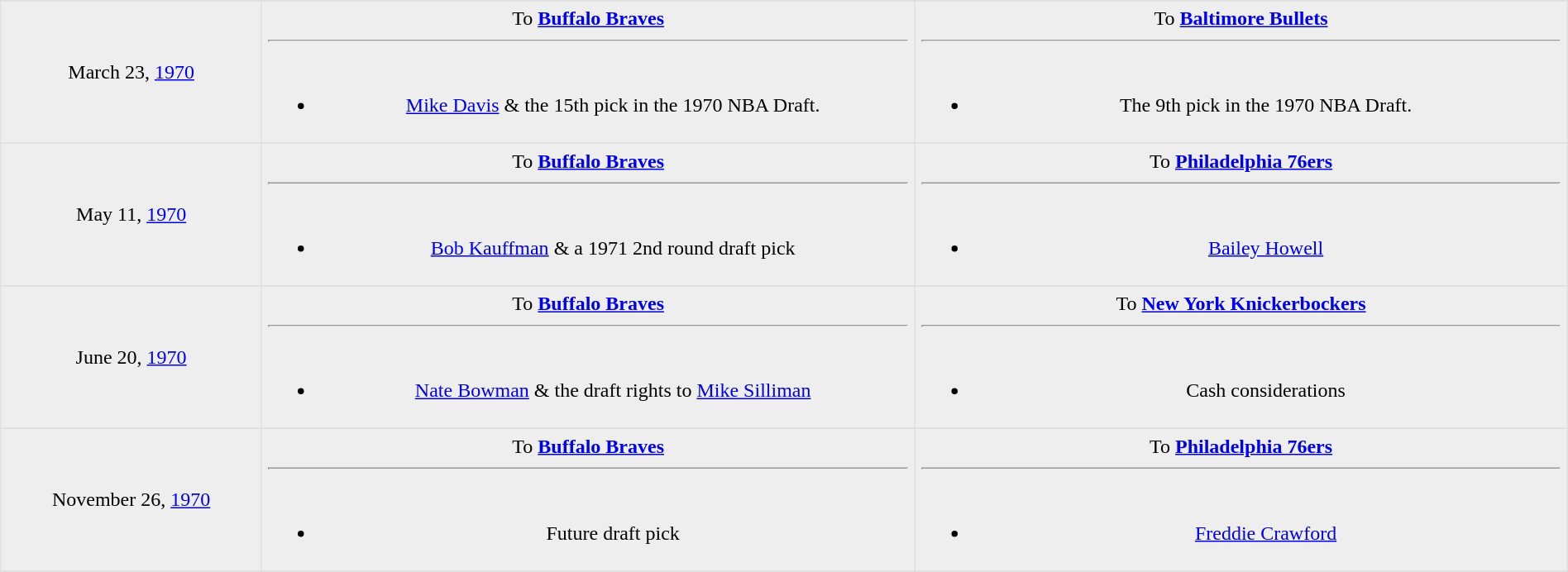<table border=1 style="border-collapse:collapse; text-align: center; width: 100%" bordercolor="#DFDFDF"  cellpadding="5">
<tr>
</tr>
<tr bgcolor="eeeeee">
<td style="width:12%">March 23, <a href='#'>1970</a></td>
<td style="width:30%" valign="top">To <strong><a href='#'>Buffalo Braves</a></strong><hr><br><ul><li><a href='#'>Mike Davis</a> & the 15th pick in the 1970 NBA Draft.</li></ul></td>
<td style="width:30%" valign="top">To <strong><a href='#'>Baltimore Bullets</a></strong><hr><br><ul><li>The 9th pick in the 1970 NBA Draft.</li></ul></td>
</tr>
<tr>
</tr>
<tr bgcolor="eeeeee">
<td style="width:12%">May 11, <a href='#'>1970</a></td>
<td style="width:30%" valign="top">To <strong><a href='#'>Buffalo Braves</a></strong><hr><br><ul><li><a href='#'>Bob Kauffman</a> & a 1971 2nd round draft pick</li></ul></td>
<td style="width:30%" valign="top">To <strong><a href='#'>Philadelphia 76ers</a></strong><hr><br><ul><li><a href='#'>Bailey Howell</a></li></ul></td>
</tr>
<tr>
</tr>
<tr bgcolor="eeeeee">
<td style="width:12%">June 20, <a href='#'>1970</a></td>
<td style="width:30%" valign="top">To <strong><a href='#'>Buffalo Braves</a></strong><hr><br><ul><li><a href='#'>Nate Bowman</a> & the draft rights to <a href='#'>Mike Silliman</a></li></ul></td>
<td style="width:30%" valign="top">To <strong><a href='#'>New York Knickerbockers</a></strong><hr><br><ul><li>Cash considerations</li></ul></td>
</tr>
<tr>
</tr>
<tr bgcolor="eeeeee">
<td style="width:12%">November 26, <a href='#'>1970</a></td>
<td style="width:30%" valign="top">To <strong><a href='#'>Buffalo Braves</a></strong><hr><br><ul><li>Future draft pick</li></ul></td>
<td style="width:30%" valign="top">To <strong><a href='#'>Philadelphia 76ers</a></strong><hr><br><ul><li><a href='#'>Freddie Crawford</a></li></ul></td>
</tr>
<tr>
</tr>
</table>
